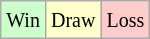<table class="wikitable">
<tr>
<td style="background-color: #CCFFCC;"><small>Win</small></td>
<td style="background-color: #FFFFCC;"><small>Draw</small></td>
<td style="background-color: #FFCCCC;"><small>Loss</small></td>
</tr>
</table>
